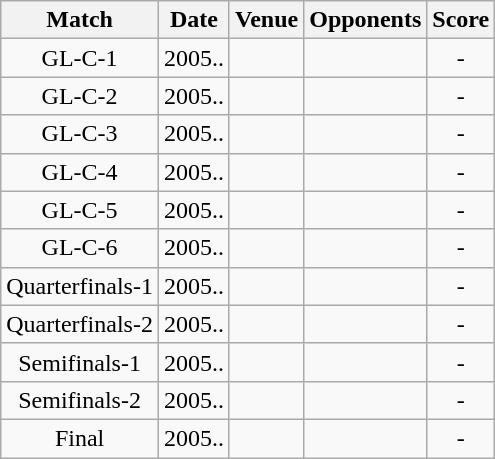<table class="wikitable" style="text-align:center;">
<tr>
<th>Match</th>
<th>Date</th>
<th>Venue</th>
<th>Opponents</th>
<th>Score</th>
</tr>
<tr>
<td>GL-C-1</td>
<td>2005..</td>
<td><a href='#'></a></td>
<td><a href='#'></a></td>
<td>-</td>
</tr>
<tr>
<td>GL-C-2</td>
<td>2005..</td>
<td><a href='#'></a></td>
<td><a href='#'></a></td>
<td>-</td>
</tr>
<tr>
<td>GL-C-3</td>
<td>2005..</td>
<td><a href='#'></a></td>
<td><a href='#'></a></td>
<td>-</td>
</tr>
<tr>
<td>GL-C-4</td>
<td>2005..</td>
<td><a href='#'></a></td>
<td><a href='#'></a></td>
<td>-</td>
</tr>
<tr>
<td>GL-C-5</td>
<td>2005..</td>
<td><a href='#'></a></td>
<td><a href='#'></a></td>
<td>-</td>
</tr>
<tr>
<td>GL-C-6</td>
<td>2005..</td>
<td><a href='#'></a></td>
<td><a href='#'></a></td>
<td>-</td>
</tr>
<tr>
<td>Quarterfinals-1</td>
<td>2005..</td>
<td><a href='#'></a></td>
<td><a href='#'></a></td>
<td>-</td>
</tr>
<tr>
<td>Quarterfinals-2</td>
<td>2005..</td>
<td><a href='#'></a></td>
<td><a href='#'></a></td>
<td>-</td>
</tr>
<tr>
<td>Semifinals-1</td>
<td>2005..</td>
<td><a href='#'></a></td>
<td><a href='#'></a></td>
<td>-</td>
</tr>
<tr>
<td>Semifinals-2</td>
<td>2005..</td>
<td><a href='#'></a></td>
<td><a href='#'></a></td>
<td>-</td>
</tr>
<tr>
<td>Final</td>
<td>2005..</td>
<td><a href='#'></a></td>
<td><a href='#'></a></td>
<td>-</td>
</tr>
</table>
